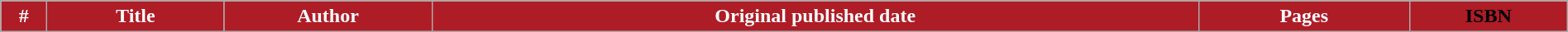<table class="wikitable" style="width:100%;">
<tr>
<th style="width:30px; background:#AE1C26; color:#fff;">#</th>
<th style="background:#AE1C26;color:#fff;">Title</th>
<th style="width:160px; background:#AE1C26; color:#fff;">Author</th>
<th style="background:#AE1C26;color:#fff;">Original published date</th>
<th style="background:#AE1C26;color:#fff;">Pages</th>
<th style="width:120px; background:#AE1C26;"><span>ISBN</span><br>










</th>
</tr>
</table>
